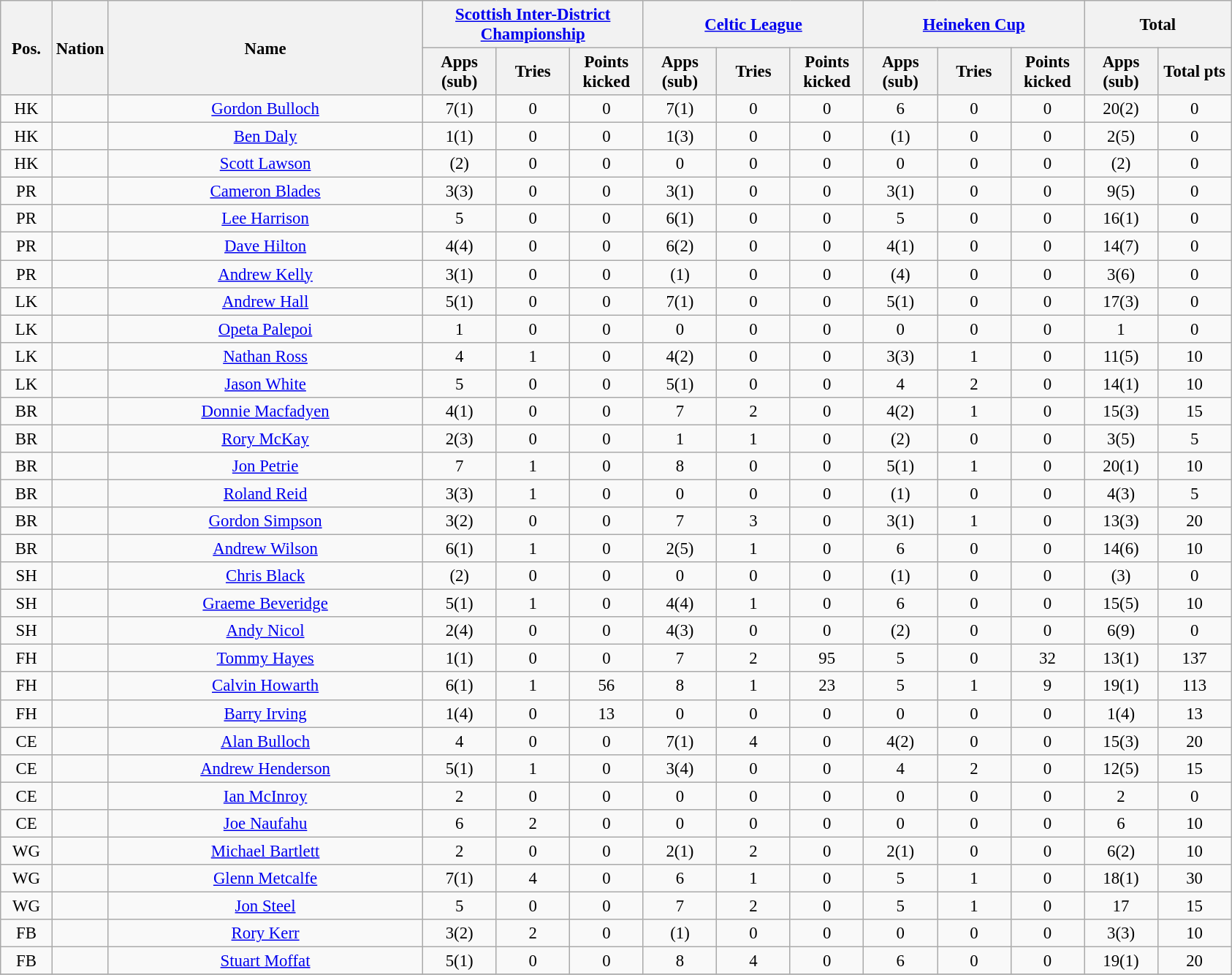<table class="wikitable" style="font-size: 95%; text-align: center;">
<tr>
<th rowspan=2 width=40>Pos.</th>
<th rowspan=2 width=40>Nation</th>
<th rowspan=2 width=280>Name</th>
<th colspan=3 width=130><a href='#'>Scottish Inter-District Championship</a></th>
<th colspan=3 width=130><a href='#'>Celtic League</a></th>
<th colspan=3 width=130><a href='#'>Heineken Cup</a></th>
<th colspan=2>Total</th>
</tr>
<tr>
<th style="width:60px">Apps<br>(sub)</th>
<th style="width:60px">Tries</th>
<th style="width:60px">Points<br>kicked</th>
<th style="width:60px">Apps<br>(sub)</th>
<th style="width:60px">Tries</th>
<th style="width:60px">Points<br>kicked</th>
<th style="width:60px">Apps<br>(sub)</th>
<th style="width:60px">Tries</th>
<th style="width:60px">Points<br>kicked</th>
<th style="width:60px">Apps<br>(sub)</th>
<th style="width:60px">Total pts</th>
</tr>
<tr>
<td>HK</td>
<td></td>
<td><a href='#'>Gordon Bulloch</a></td>
<td>7(1)</td>
<td>0</td>
<td>0</td>
<td>7(1)</td>
<td>0</td>
<td>0</td>
<td>6</td>
<td>0</td>
<td>0</td>
<td>20(2)</td>
<td>0</td>
</tr>
<tr>
<td>HK</td>
<td></td>
<td><a href='#'>Ben Daly</a></td>
<td>1(1)</td>
<td>0</td>
<td>0</td>
<td>1(3)</td>
<td>0</td>
<td>0</td>
<td>(1)</td>
<td>0</td>
<td>0</td>
<td>2(5)</td>
<td>0</td>
</tr>
<tr>
<td>HK</td>
<td></td>
<td><a href='#'>Scott Lawson</a></td>
<td>(2)</td>
<td>0</td>
<td>0</td>
<td>0</td>
<td>0</td>
<td>0</td>
<td>0</td>
<td>0</td>
<td>0</td>
<td>(2)</td>
<td>0</td>
</tr>
<tr>
<td>PR</td>
<td></td>
<td><a href='#'>Cameron Blades</a></td>
<td>3(3)</td>
<td>0</td>
<td>0</td>
<td>3(1)</td>
<td>0</td>
<td>0</td>
<td>3(1)</td>
<td>0</td>
<td>0</td>
<td>9(5)</td>
<td>0</td>
</tr>
<tr>
<td>PR</td>
<td></td>
<td><a href='#'>Lee Harrison</a></td>
<td>5</td>
<td>0</td>
<td>0</td>
<td>6(1)</td>
<td>0</td>
<td>0</td>
<td>5</td>
<td>0</td>
<td>0</td>
<td>16(1)</td>
<td>0</td>
</tr>
<tr>
<td>PR</td>
<td></td>
<td><a href='#'>Dave Hilton</a></td>
<td>4(4)</td>
<td>0</td>
<td>0</td>
<td>6(2)</td>
<td>0</td>
<td>0</td>
<td>4(1)</td>
<td>0</td>
<td>0</td>
<td>14(7)</td>
<td>0</td>
</tr>
<tr>
<td>PR</td>
<td></td>
<td><a href='#'>Andrew Kelly</a></td>
<td>3(1)</td>
<td>0</td>
<td>0</td>
<td>(1)</td>
<td>0</td>
<td>0</td>
<td>(4)</td>
<td>0</td>
<td>0</td>
<td>3(6)</td>
<td>0</td>
</tr>
<tr>
<td>LK</td>
<td></td>
<td><a href='#'>Andrew Hall</a></td>
<td>5(1)</td>
<td>0</td>
<td>0</td>
<td>7(1)</td>
<td>0</td>
<td>0</td>
<td>5(1)</td>
<td>0</td>
<td>0</td>
<td>17(3)</td>
<td>0</td>
</tr>
<tr>
<td>LK</td>
<td></td>
<td><a href='#'>Opeta Palepoi</a></td>
<td>1</td>
<td>0</td>
<td>0</td>
<td>0</td>
<td>0</td>
<td>0</td>
<td>0</td>
<td>0</td>
<td>0</td>
<td>1</td>
<td>0</td>
</tr>
<tr>
<td>LK</td>
<td></td>
<td><a href='#'>Nathan Ross</a></td>
<td>4</td>
<td>1</td>
<td>0</td>
<td>4(2)</td>
<td>0</td>
<td>0</td>
<td>3(3)</td>
<td>1</td>
<td>0</td>
<td>11(5)</td>
<td>10</td>
</tr>
<tr>
<td>LK</td>
<td></td>
<td><a href='#'>Jason White</a></td>
<td>5</td>
<td>0</td>
<td>0</td>
<td>5(1)</td>
<td>0</td>
<td>0</td>
<td>4</td>
<td>2</td>
<td>0</td>
<td>14(1)</td>
<td>10</td>
</tr>
<tr>
<td>BR</td>
<td></td>
<td><a href='#'>Donnie Macfadyen</a></td>
<td>4(1)</td>
<td>0</td>
<td>0</td>
<td>7</td>
<td>2</td>
<td>0</td>
<td>4(2)</td>
<td>1</td>
<td>0</td>
<td>15(3)</td>
<td>15</td>
</tr>
<tr>
<td>BR</td>
<td></td>
<td><a href='#'>Rory McKay</a></td>
<td>2(3)</td>
<td>0</td>
<td>0</td>
<td>1</td>
<td>1</td>
<td>0</td>
<td>(2)</td>
<td>0</td>
<td>0</td>
<td>3(5)</td>
<td>5</td>
</tr>
<tr>
<td>BR</td>
<td></td>
<td><a href='#'>Jon Petrie</a></td>
<td>7</td>
<td>1</td>
<td>0</td>
<td>8</td>
<td>0</td>
<td>0</td>
<td>5(1)</td>
<td>1</td>
<td>0</td>
<td>20(1)</td>
<td>10</td>
</tr>
<tr>
<td>BR</td>
<td></td>
<td><a href='#'>Roland Reid</a></td>
<td>3(3)</td>
<td>1</td>
<td>0</td>
<td>0</td>
<td>0</td>
<td>0</td>
<td>(1)</td>
<td>0</td>
<td>0</td>
<td>4(3)</td>
<td>5</td>
</tr>
<tr>
<td>BR</td>
<td></td>
<td><a href='#'>Gordon Simpson</a></td>
<td>3(2)</td>
<td>0</td>
<td>0</td>
<td>7</td>
<td>3</td>
<td>0</td>
<td>3(1)</td>
<td>1</td>
<td>0</td>
<td>13(3)</td>
<td>20</td>
</tr>
<tr>
<td>BR</td>
<td></td>
<td><a href='#'>Andrew Wilson</a></td>
<td>6(1)</td>
<td>1</td>
<td>0</td>
<td>2(5)</td>
<td>1</td>
<td>0</td>
<td>6</td>
<td>0</td>
<td>0</td>
<td>14(6)</td>
<td>10</td>
</tr>
<tr>
<td>SH</td>
<td></td>
<td><a href='#'>Chris Black</a></td>
<td>(2)</td>
<td>0</td>
<td>0</td>
<td>0</td>
<td>0</td>
<td>0</td>
<td>(1)</td>
<td>0</td>
<td>0</td>
<td>(3)</td>
<td>0</td>
</tr>
<tr>
<td>SH</td>
<td></td>
<td><a href='#'>Graeme Beveridge</a></td>
<td>5(1)</td>
<td>1</td>
<td>0</td>
<td>4(4)</td>
<td>1</td>
<td>0</td>
<td>6</td>
<td>0</td>
<td>0</td>
<td>15(5)</td>
<td>10</td>
</tr>
<tr>
<td>SH</td>
<td></td>
<td><a href='#'>Andy Nicol</a></td>
<td>2(4)</td>
<td>0</td>
<td>0</td>
<td>4(3)</td>
<td>0</td>
<td>0</td>
<td>(2)</td>
<td>0</td>
<td>0</td>
<td>6(9)</td>
<td>0</td>
</tr>
<tr>
<td>FH</td>
<td></td>
<td><a href='#'>Tommy Hayes</a></td>
<td>1(1)</td>
<td>0</td>
<td>0</td>
<td>7</td>
<td>2</td>
<td>95</td>
<td>5</td>
<td>0</td>
<td>32</td>
<td>13(1)</td>
<td>137</td>
</tr>
<tr>
<td>FH</td>
<td></td>
<td><a href='#'>Calvin Howarth</a></td>
<td>6(1)</td>
<td>1</td>
<td>56</td>
<td>8</td>
<td>1</td>
<td>23</td>
<td>5</td>
<td>1</td>
<td>9</td>
<td>19(1)</td>
<td>113</td>
</tr>
<tr>
<td>FH</td>
<td></td>
<td><a href='#'>Barry Irving</a></td>
<td>1(4)</td>
<td>0</td>
<td>13</td>
<td>0</td>
<td>0</td>
<td>0</td>
<td>0</td>
<td>0</td>
<td>0</td>
<td>1(4)</td>
<td>13</td>
</tr>
<tr>
<td>CE</td>
<td></td>
<td><a href='#'>Alan Bulloch</a></td>
<td>4</td>
<td>0</td>
<td>0</td>
<td>7(1)</td>
<td>4</td>
<td>0</td>
<td>4(2)</td>
<td>0</td>
<td>0</td>
<td>15(3)</td>
<td>20</td>
</tr>
<tr>
<td>CE</td>
<td></td>
<td><a href='#'>Andrew Henderson</a></td>
<td>5(1)</td>
<td>1</td>
<td>0</td>
<td>3(4)</td>
<td>0</td>
<td>0</td>
<td>4</td>
<td>2</td>
<td>0</td>
<td>12(5)</td>
<td>15</td>
</tr>
<tr>
<td>CE</td>
<td></td>
<td><a href='#'>Ian McInroy</a></td>
<td>2</td>
<td>0</td>
<td>0</td>
<td>0</td>
<td>0</td>
<td>0</td>
<td>0</td>
<td>0</td>
<td>0</td>
<td>2</td>
<td>0</td>
</tr>
<tr>
<td>CE</td>
<td></td>
<td><a href='#'>Joe Naufahu</a></td>
<td>6</td>
<td>2</td>
<td>0</td>
<td>0</td>
<td>0</td>
<td>0</td>
<td>0</td>
<td>0</td>
<td>0</td>
<td>6</td>
<td>10</td>
</tr>
<tr>
<td>WG</td>
<td></td>
<td><a href='#'>Michael Bartlett</a></td>
<td>2</td>
<td>0</td>
<td>0</td>
<td>2(1)</td>
<td>2</td>
<td>0</td>
<td>2(1)</td>
<td>0</td>
<td>0</td>
<td>6(2)</td>
<td>10</td>
</tr>
<tr>
<td>WG</td>
<td></td>
<td><a href='#'>Glenn Metcalfe</a></td>
<td>7(1)</td>
<td>4</td>
<td>0</td>
<td>6</td>
<td>1</td>
<td>0</td>
<td>5</td>
<td>1</td>
<td>0</td>
<td>18(1)</td>
<td>30</td>
</tr>
<tr>
<td>WG</td>
<td></td>
<td><a href='#'>Jon Steel</a></td>
<td>5</td>
<td>0</td>
<td>0</td>
<td>7</td>
<td>2</td>
<td>0</td>
<td>5</td>
<td>1</td>
<td>0</td>
<td>17</td>
<td>15</td>
</tr>
<tr>
<td>FB</td>
<td></td>
<td><a href='#'>Rory Kerr</a></td>
<td>3(2)</td>
<td>2</td>
<td>0</td>
<td>(1)</td>
<td>0</td>
<td>0</td>
<td>0</td>
<td>0</td>
<td>0</td>
<td>3(3)</td>
<td>10</td>
</tr>
<tr>
<td>FB</td>
<td></td>
<td><a href='#'>Stuart Moffat</a></td>
<td>5(1)</td>
<td>0</td>
<td>0</td>
<td>8</td>
<td>4</td>
<td>0</td>
<td>6</td>
<td>0</td>
<td>0</td>
<td>19(1)</td>
<td>20</td>
</tr>
<tr>
</tr>
</table>
